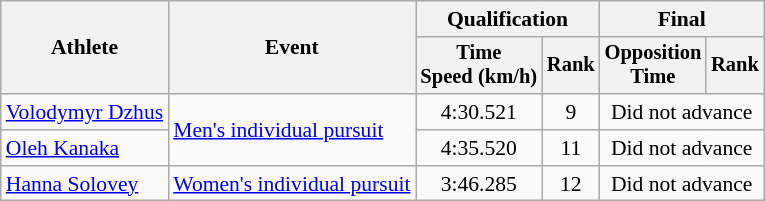<table class="wikitable" style="font-size:90%">
<tr>
<th rowspan=2>Athlete</th>
<th rowspan=2>Event</th>
<th colspan=2>Qualification</th>
<th colspan=2>Final</th>
</tr>
<tr style="font-size:95%">
<th>Time<br>Speed (km/h)</th>
<th>Rank</th>
<th>Opposition<br>Time</th>
<th>Rank</th>
</tr>
<tr align=center>
<td align=left><a href='#'>Volodymyr Dzhus</a></td>
<td rowspan=2 align=left><a href='#'>Men's individual pursuit</a></td>
<td>4:30.521</td>
<td>9</td>
<td colspan=2>Did not advance</td>
</tr>
<tr align=center>
<td align=left><a href='#'>Oleh Kanaka</a></td>
<td>4:35.520</td>
<td>11</td>
<td colspan=2>Did not advance</td>
</tr>
<tr align=center>
<td align=left><a href='#'>Hanna Solovey</a></td>
<td align=left><a href='#'>Women's individual pursuit</a></td>
<td>3:46.285</td>
<td>12</td>
<td colspan=2>Did not advance</td>
</tr>
</table>
